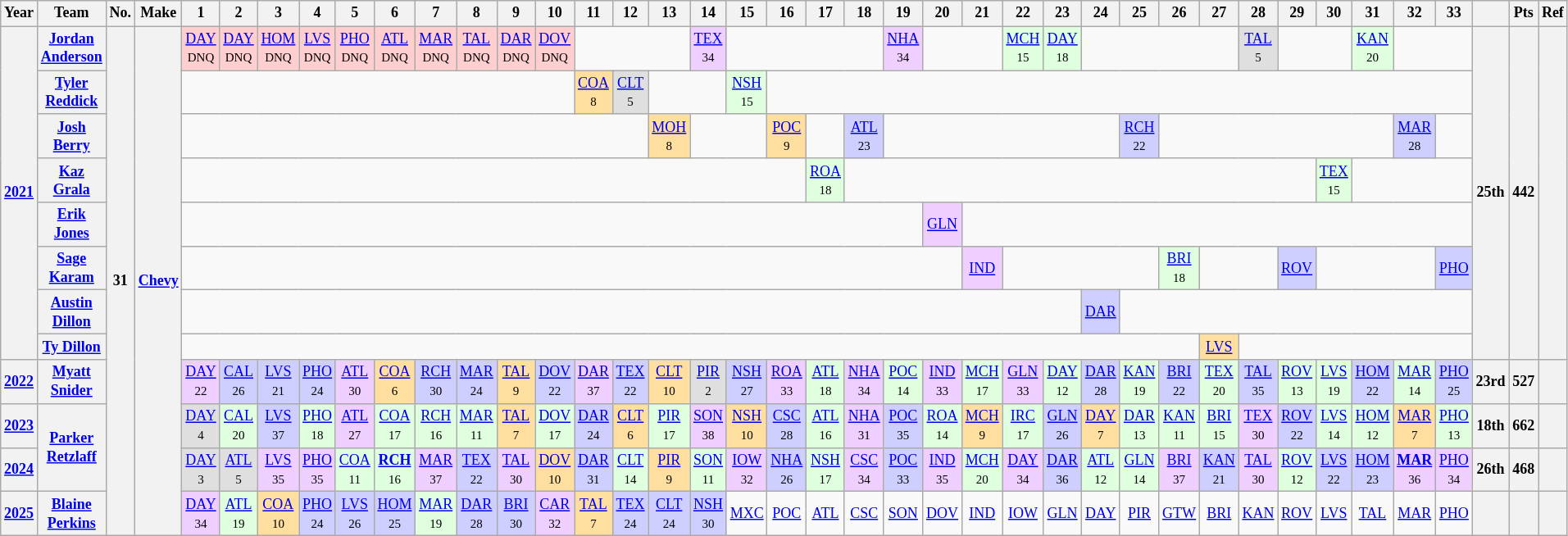<table class="wikitable" style="text-align:center; font-size:75%">
<tr>
<th>Year</th>
<th>Team</th>
<th>No.</th>
<th>Make</th>
<th>1</th>
<th>2</th>
<th>3</th>
<th>4</th>
<th>5</th>
<th>6</th>
<th>7</th>
<th>8</th>
<th>9</th>
<th>10</th>
<th>11</th>
<th>12</th>
<th>13</th>
<th>14</th>
<th>15</th>
<th>16</th>
<th>17</th>
<th>18</th>
<th>19</th>
<th>20</th>
<th>21</th>
<th>22</th>
<th>23</th>
<th>24</th>
<th>25</th>
<th>26</th>
<th>27</th>
<th>28</th>
<th>29</th>
<th>30</th>
<th>31</th>
<th>32</th>
<th>33</th>
<th></th>
<th>Pts</th>
<th>Ref</th>
</tr>
<tr>
<th rowspan=8><a href='#'>2021</a></th>
<th><a href='#'>Jordan Anderson</a></th>
<th rowspan="12">31</th>
<th rowspan="12"><a href='#'>Chevy</a></th>
<td style="background:#FFCFCF;"><a href='#'>DAY</a><br><small>DNQ</small></td>
<td style="background:#FFCFCF;"><a href='#'>DAY</a><br><small>DNQ</small></td>
<td style="background:#FFCFCF;"><a href='#'>HOM</a><br><small>DNQ</small></td>
<td style="background:#FFCFCF;"><a href='#'>LVS</a><br><small>DNQ</small></td>
<td style="background:#FFCFCF;"><a href='#'>PHO</a> <br><small>DNQ</small></td>
<td style="background:#FFCFCF;"><a href='#'>ATL</a> <br><small>DNQ</small></td>
<td style="background:#FFCFCF;"><a href='#'>MAR</a> <br><small>DNQ</small></td>
<td style="background:#FFCFCF;"><a href='#'>TAL</a> <br><small>DNQ</small></td>
<td style="background:#FFCFCF;"><a href='#'>DAR</a> <br><small>DNQ</small></td>
<td style="background:#FFCFCF;"><a href='#'>DOV</a> <br><small>DNQ</small></td>
<td colspan=3></td>
<td style="background:#EFCFFF;"><a href='#'>TEX</a> <br><small>34</small></td>
<td colspan=4></td>
<td style="background:#EFCFFF;"><a href='#'>NHA</a> <br> <small>34</small></td>
<td colspan=2></td>
<td style="background:#DFFFDF;"><a href='#'>MCH</a> <br> <small>15</small></td>
<td style="background:#DFFFDF;"><a href='#'>DAY</a> <br> <small>18</small></td>
<td colspan=4></td>
<td style="background:#DFDFDF;"><a href='#'>TAL</a> <br> <small>5</small></td>
<td colspan=2></td>
<td style="background:#DFFFDF;"><a href='#'>KAN</a> <br> <small>20</small></td>
<td colspan=2></td>
<th rowspan=8>25th</th>
<th rowspan=8>442</th>
<th rowspan=8></th>
</tr>
<tr>
<th><a href='#'>Tyler Reddick</a></th>
<td colspan=10></td>
<td style="background:#FFDF9F;"><a href='#'>COA</a><br><small>8</small></td>
<td style="background:#DFDFDF;"><a href='#'>CLT</a><br><small>5</small></td>
<td colspan=2></td>
<td style="background:#DFFFDF;"><a href='#'>NSH</a><br><small>15</small></td>
<td colspan=18></td>
</tr>
<tr>
<th><a href='#'>Josh Berry</a></th>
<td colspan=12></td>
<td style="background:#FFDF9F;"><a href='#'>MOH</a><br><small>8</small></td>
<td colspan=2></td>
<td style="background:#FFDF9F;"><a href='#'>POC</a><br><small>9</small></td>
<td colspan=1></td>
<td style="background:#CFCFFF;"><a href='#'>ATL</a> <br><small>23</small></td>
<td colspan=6></td>
<td style="background:#CFCFFF;"><a href='#'>RCH</a> <br><small>22</small></td>
<td colspan=6></td>
<td style="background:#CFCFFF;"><a href='#'>MAR</a> <br><small>28</small></td>
<td colspan=1></td>
</tr>
<tr>
<th><a href='#'>Kaz Grala</a></th>
<td colspan=16></td>
<td style="background:#dfffdf;"><a href='#'>ROA</a><br><small>18</small></td>
<td colspan=12></td>
<td style="background:#DFFFDF;"><a href='#'>TEX</a> <br><small>15</small></td>
<td colspan=3></td>
</tr>
<tr>
<th><a href='#'>Erik Jones</a></th>
<td colspan=19></td>
<td style="background:#EFCFFF;"><a href='#'>GLN</a><br></td>
<td colspan=13></td>
</tr>
<tr>
<th><a href='#'>Sage Karam</a></th>
<td colspan=20></td>
<td style="background:#EFCFFF;"><a href='#'>IND</a><br></td>
<td colspan=4></td>
<td style="background:#dfffdf;"><a href='#'>BRI</a><br><small>18</small></td>
<td colspan=2></td>
<td style="background:#CFCFFF;"><a href='#'>ROV</a><br></td>
<td colspan=3></td>
<td style="background:#CFCFFF;"><a href='#'>PHO</a><br></td>
</tr>
<tr>
<th><a href='#'>Austin Dillon</a></th>
<td colspan=23></td>
<td style="background:#CFCFFF;"><a href='#'>DAR</a> <br></td>
<td colspan=9></td>
</tr>
<tr>
<th><a href='#'>Ty Dillon</a></th>
<td colspan=26></td>
<td style="background:#FFDF9F;"><a href='#'>LVS</a> <br></td>
<td colspan=6></td>
</tr>
<tr>
<th><a href='#'>2022</a></th>
<th><a href='#'>Myatt Snider</a></th>
<td style="background:#EFCFFF;"><a href='#'>DAY</a><br><small>22</small></td>
<td style="background:#CFCFFF;"><a href='#'>CAL</a><br><small>26</small></td>
<td style="background:#CFCFFF;"><a href='#'>LVS</a><br><small>21</small></td>
<td style="background:#CFCFFF;"><a href='#'>PHO</a><br><small>24</small></td>
<td style="background:#EFCFFF;"><a href='#'>ATL</a><br><small>30</small></td>
<td style="background:#FFDF9F;"><a href='#'>COA</a><br><small>6</small></td>
<td style="background:#CFCFFF;"><a href='#'>RCH</a><br><small>30</small></td>
<td style="background:#CFCFFF;"><a href='#'>MAR</a><br><small>24</small></td>
<td style="background:#FFDF9F;"><a href='#'>TAL</a><br><small>9</small></td>
<td style="background:#CFCFFF;"><a href='#'>DOV</a><br><small>22</small></td>
<td style="background:#EFCFFF;"><a href='#'>DAR</a><br><small>37</small></td>
<td style="background:#CFCFFF;"><a href='#'>TEX</a><br><small>22</small></td>
<td style="background:#FFDF9F;"><a href='#'>CLT</a><br><small>10</small></td>
<td style="background:#DFDFDF;"><a href='#'>PIR</a><br><small>2</small></td>
<td style="background:#CFCFFF;"><a href='#'>NSH</a><br><small>27</small></td>
<td style="background:#EFCFFF;"><a href='#'>ROA</a><br><small>33</small></td>
<td style="background:#DFFFDF;"><a href='#'>ATL</a><br><small>18</small></td>
<td style="background:#EFCFFF;"><a href='#'>NHA</a><br><small>34</small></td>
<td style="background:#DFFFDF;"><a href='#'>POC</a><br><small>14</small></td>
<td style="background:#EFCFFF;"><a href='#'>IND</a><br><small>33</small></td>
<td style="background:#DFFFDF;"><a href='#'>MCH</a><br><small>17</small></td>
<td style="background:#EFCFFF;"><a href='#'>GLN</a><br><small>33</small></td>
<td style="background:#DFFFDF;"><a href='#'>DAY</a><br><small>12</small></td>
<td style="background:#CFCFFF;"><a href='#'>DAR</a><br><small>28</small></td>
<td style="background:#DFFFDF;"><a href='#'>KAN</a><br><small>19</small></td>
<td style="background:#CFCFFF;"><a href='#'>BRI</a><br><small>22</small></td>
<td style="background:#DFFFDF;"><a href='#'>TEX</a><br><small>20</small></td>
<td style="background:#CFCFFF;"><a href='#'>TAL</a><br><small>35</small></td>
<td style="background:#DFFFDF;"><a href='#'>ROV</a><br><small>13</small></td>
<td style="background:#DFFFDF;"><a href='#'>LVS</a><br><small>19</small></td>
<td style="background:#CFCFFF;"><a href='#'>HOM</a><br><small>22</small></td>
<td style="background:#DFFFDF;"><a href='#'>MAR</a><br><small>14</small></td>
<td style="background:#CFCFFF;"><a href='#'>PHO</a><br><small>25</small></td>
<th>23rd</th>
<th>527</th>
<th></th>
</tr>
<tr>
<th><a href='#'>2023</a></th>
<th rowspan=2><a href='#'>Parker Retzlaff</a></th>
<td style="background:#DFDFDF;"><a href='#'>DAY</a><br><small>4</small></td>
<td style="background:#DFFFDF;"><a href='#'>CAL</a><br><small>20</small></td>
<td style="background:#CFCFFF;"><a href='#'>LVS</a><br><small>37</small></td>
<td style="background:#DFFFDF;"><a href='#'>PHO</a><br><small>18</small></td>
<td style="background:#EFCFFF;"><a href='#'>ATL</a><br><small>27</small></td>
<td style="background:#DFFFDF;"><a href='#'>COA</a><br><small>17</small></td>
<td style="background:#DFFFDF;"><a href='#'>RCH</a><br><small>16</small></td>
<td style="background:#DFFFDF;"><a href='#'>MAR</a><br><small>11</small></td>
<td style="background:#FFDF9F;"><a href='#'>TAL</a><br><small>7</small></td>
<td style="background:#DFFFDF;"><a href='#'>DOV</a><br><small>17</small></td>
<td style="background:#CFCFFF;"><a href='#'>DAR</a><br><small>24</small></td>
<td style="background:#FFDF9F;"><a href='#'>CLT</a><br><small>6</small></td>
<td style="background:#DFFFDF;"><a href='#'>PIR</a><br><small>17</small></td>
<td style="background:#EFCFFF;"><a href='#'>SON</a><br><small>38</small></td>
<td style="background:#FFDF9F;"><a href='#'>NSH</a><br><small>10</small></td>
<td style="background:#CFCFFF;"><a href='#'>CSC</a><br><small>28</small></td>
<td style="background:#DFFFDF;"><a href='#'>ATL</a><br><small>16</small></td>
<td style="background:#EFCFFF;"><a href='#'>NHA</a><br><small>31</small></td>
<td style="background:#CFCFFF;"><a href='#'>POC</a><br><small>35</small></td>
<td style="background:#DFFFDF;"><a href='#'>ROA</a><br><small>14</small></td>
<td style="background:#FFDF9F;"><a href='#'>MCH</a><br><small>9</small></td>
<td style="background:#DFFFDF;"><a href='#'>IRC</a><br><small>17</small></td>
<td style="background:#CFCFFF;"><a href='#'>GLN</a><br><small>26</small></td>
<td style="background:#FFDF9F;"><a href='#'>DAY</a><br><small>7</small></td>
<td style="background:#DFFFDF;"><a href='#'>DAR</a><br><small>13</small></td>
<td style="background:#DFFFDF;"><a href='#'>KAN</a><br><small>11</small></td>
<td style="background:#DFFFDF;"><a href='#'>BRI</a><br><small>15</small></td>
<td style="background:#EFCFFF;"><a href='#'>TEX</a><br><small>30</small></td>
<td style="background:#CFCFFF;"><a href='#'>ROV</a><br><small>22</small></td>
<td style="background:#DFFFDF;"><a href='#'>LVS</a><br><small>14</small></td>
<td style="background:#DFFFDF;"><a href='#'>HOM</a><br><small>12</small></td>
<td style="background:#FFDF9F;"><a href='#'>MAR</a><br><small>7</small></td>
<td style="background:#DFFFDF;"><a href='#'>PHO</a><br><small>13</small></td>
<th>18th</th>
<th>662</th>
<th></th>
</tr>
<tr>
<th><a href='#'>2024</a></th>
<td style="background:#DFDFDF;"><a href='#'>DAY</a><br><small>3</small></td>
<td style="background:#DFDFDF;"><a href='#'>ATL</a><br><small>5</small></td>
<td style="background:#EFCFFF;"><a href='#'>LVS</a><br><small>35</small></td>
<td style="background:#EFCFFF;"><a href='#'>PHO</a><br><small>35</small></td>
<td style="background:#DFFFDF;"><a href='#'>COA</a><br><small>11</small></td>
<td style="background:#DFFFDF;"><strong><a href='#'>RCH</a></strong><br><small>16</small></td>
<td style="background:#EFCFFF;"><a href='#'>MAR</a><br><small>37</small></td>
<td style="background:#CFCFFF;"><a href='#'>TEX</a><br><small>22</small></td>
<td style="background:#EFCFFF;"><a href='#'>TAL</a><br><small>30</small></td>
<td style="background:#FFDF9F;"><a href='#'>DOV</a><br><small>10</small></td>
<td style="background:#CFCFFF;"><a href='#'>DAR</a><br><small>31</small></td>
<td style="background:#DFFFDF;"><a href='#'>CLT</a><br><small>14</small></td>
<td style="background:#FFDF9F;"><a href='#'>PIR</a><br><small>9</small></td>
<td style="background:#DFFFDF;"><a href='#'>SON</a><br><small>11</small></td>
<td style="background:#EFCFFF;"><a href='#'>IOW</a><br><small>32</small></td>
<td style="background:#CFCFFF;"><a href='#'>NHA</a><br><small>26</small></td>
<td style="background:#DFFFDF;"><a href='#'>NSH</a><br><small>17</small></td>
<td style="background:#EFCFFF;"><a href='#'>CSC</a><br><small>34</small></td>
<td style="background:#CFCFFF;"><a href='#'>POC</a><br><small>33</small></td>
<td style="background:#EFCFFF;"><a href='#'>IND</a><br><small>35</small></td>
<td style="background:#DFFFDF;"><a href='#'>MCH</a><br><small>20</small></td>
<td style="background:#EFCFFF;"><a href='#'>DAY</a><br><small>34</small></td>
<td style="background:#CFCFFF;"><a href='#'>DAR</a><br><small>36</small></td>
<td style="background:#DFFFDF;"><a href='#'>ATL</a><br><small>12</small></td>
<td style="background:#DFFFDF;"><a href='#'>GLN</a><br><small>14</small></td>
<td style="background:#EFCFFF;"><a href='#'>BRI</a><br><small>37</small></td>
<td style="background:#CFCFFF;"><a href='#'>KAN</a><br><small>21</small></td>
<td style="background:#EFCFFF;"><a href='#'>TAL</a><br><small>30</small></td>
<td style="background:#DFFFDF;"><a href='#'>ROV</a><br><small>12</small></td>
<td style="background:#CFCFFF;"><a href='#'>LVS</a><br><small>22</small></td>
<td style="background:#CFCFFF;"><a href='#'>HOM</a><br><small>23</small></td>
<td style="background:#EFCFFF;"><strong><a href='#'>MAR</a></strong><br><small>36</small></td>
<td style="background:#EFCFFF;"><a href='#'>PHO</a><br><small>34</small></td>
<th>26th</th>
<th>468</th>
<th></th>
</tr>
<tr>
<th><a href='#'>2025</a></th>
<th><a href='#'>Blaine Perkins</a></th>
<td style="background:#EFCFFF;"><a href='#'>DAY</a><br><small>34</small></td>
<td style="background:#DFFFDF;"><a href='#'>ATL</a><br><small>19</small></td>
<td style="background:#FFDF9F;"><a href='#'>COA</a><br><small>10</small></td>
<td style="background:#CFCFFF;"><a href='#'>PHO</a><br><small>24</small></td>
<td style="background:#CFCFFF;"><a href='#'>LVS</a><br><small>26</small></td>
<td style="background:#CFCFFF;"><a href='#'>HOM</a><br><small>25</small></td>
<td style="background:#DFFFDF;"><a href='#'>MAR</a><br><small>19</small></td>
<td style="background:#CFCFFF;"><a href='#'>DAR</a><br><small>28</small></td>
<td style="background:#CFCFFF;"><a href='#'>BRI</a><br><small>30</small></td>
<td style="background:#EFCFFF;"><a href='#'>CAR</a><br><small>32</small></td>
<td style="background:#FFDF9F;"><a href='#'>TAL</a><br><small>7</small></td>
<td style="background:#CFCFFF;"><a href='#'>TEX</a><br><small>24</small></td>
<td style="background:#CFCFFF;"><a href='#'>CLT</a><br><small>24</small></td>
<td style="background:#CFCFFF;"><a href='#'>NSH</a><br><small>30</small></td>
<td><a href='#'>MXC</a></td>
<td><a href='#'>POC</a></td>
<td><a href='#'>ATL</a></td>
<td><a href='#'>CSC</a></td>
<td><a href='#'>SON</a></td>
<td><a href='#'>DOV</a></td>
<td><a href='#'>IND</a></td>
<td><a href='#'>IOW</a></td>
<td><a href='#'>GLN</a></td>
<td><a href='#'>DAY</a></td>
<td><a href='#'>PIR</a></td>
<td><a href='#'>GTW</a></td>
<td><a href='#'>BRI</a></td>
<td><a href='#'>KAN</a></td>
<td><a href='#'>ROV</a></td>
<td><a href='#'>LVS</a></td>
<td><a href='#'>TAL</a></td>
<td><a href='#'>MAR</a></td>
<td><a href='#'>PHO</a></td>
<th></th>
<th></th>
<th></th>
</tr>
</table>
